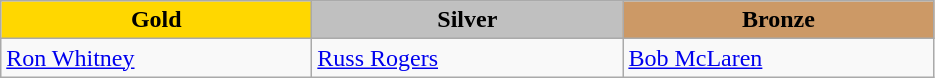<table class="wikitable" style="text-align:left">
<tr align="center">
<td width=200 bgcolor=gold><strong>Gold</strong></td>
<td width=200 bgcolor=silver><strong>Silver</strong></td>
<td width=200 bgcolor=CC9966><strong>Bronze</strong></td>
</tr>
<tr>
<td><a href='#'>Ron Whitney</a><br><em></em></td>
<td><a href='#'>Russ Rogers</a><br><em></em></td>
<td><a href='#'>Bob McLaren</a><br><em></em></td>
</tr>
</table>
